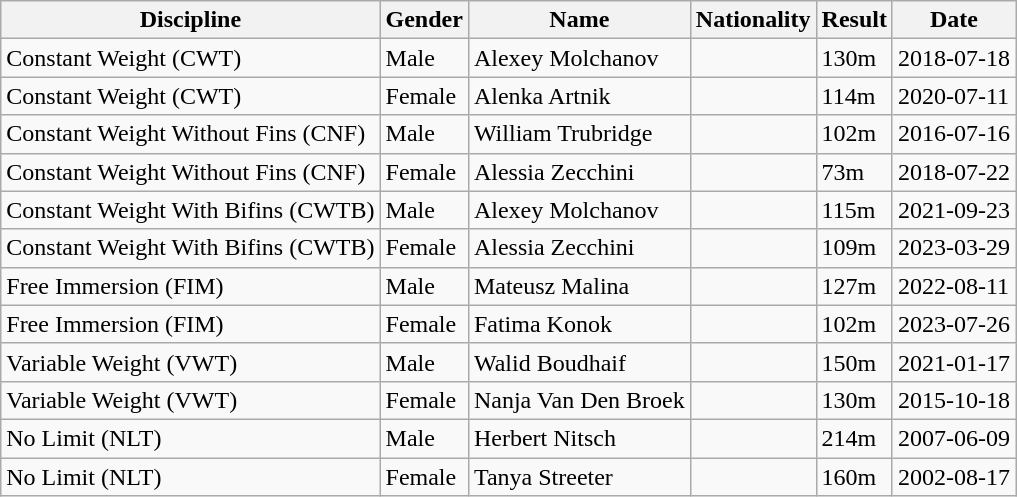<table class="wikitable">
<tr>
<th>Discipline</th>
<th>Gender</th>
<th>Name</th>
<th>Nationality</th>
<th>Result</th>
<th>Date</th>
</tr>
<tr>
<td>Constant Weight (CWT)</td>
<td>Male</td>
<td>Alexey Molchanov</td>
<td></td>
<td>130m</td>
<td>2018-07-18</td>
</tr>
<tr>
<td>Constant Weight (CWT)</td>
<td>Female</td>
<td>Alenka Artnik</td>
<td></td>
<td>114m</td>
<td>2020-07-11</td>
</tr>
<tr>
<td>Constant Weight Without Fins (CNF)</td>
<td>Male</td>
<td>William Trubridge</td>
<td></td>
<td>102m</td>
<td>2016-07-16</td>
</tr>
<tr>
<td>Constant Weight Without Fins (CNF)</td>
<td>Female</td>
<td>Alessia Zecchini</td>
<td></td>
<td>73m</td>
<td>2018-07-22</td>
</tr>
<tr>
<td>Constant Weight With Bifins (CWTB)</td>
<td>Male</td>
<td>Alexey Molchanov</td>
<td></td>
<td>115m</td>
<td>2021-09-23</td>
</tr>
<tr>
<td>Constant Weight With Bifins (CWTB)</td>
<td>Female</td>
<td>Alessia Zecchini</td>
<td></td>
<td>109m</td>
<td>2023-03-29</td>
</tr>
<tr>
<td>Free Immersion (FIM)</td>
<td>Male</td>
<td>Mateusz Malina</td>
<td></td>
<td>127m</td>
<td>2022-08-11</td>
</tr>
<tr>
<td>Free Immersion (FIM)</td>
<td>Female</td>
<td>Fatima Konok</td>
<td></td>
<td>102m</td>
<td>2023-07-26</td>
</tr>
<tr>
<td>Variable Weight (VWT)</td>
<td>Male</td>
<td>Walid Boudhaif</td>
<td></td>
<td>150m</td>
<td>2021-01-17</td>
</tr>
<tr>
<td>Variable Weight (VWT)</td>
<td>Female</td>
<td>Nanja Van Den Broek</td>
<td></td>
<td>130m</td>
<td>2015-10-18</td>
</tr>
<tr>
<td>No Limit (NLT)</td>
<td>Male</td>
<td>Herbert Nitsch</td>
<td></td>
<td>214m</td>
<td>2007-06-09</td>
</tr>
<tr>
<td>No Limit (NLT)</td>
<td>Female</td>
<td>Tanya Streeter</td>
<td></td>
<td>160m</td>
<td>2002-08-17</td>
</tr>
</table>
